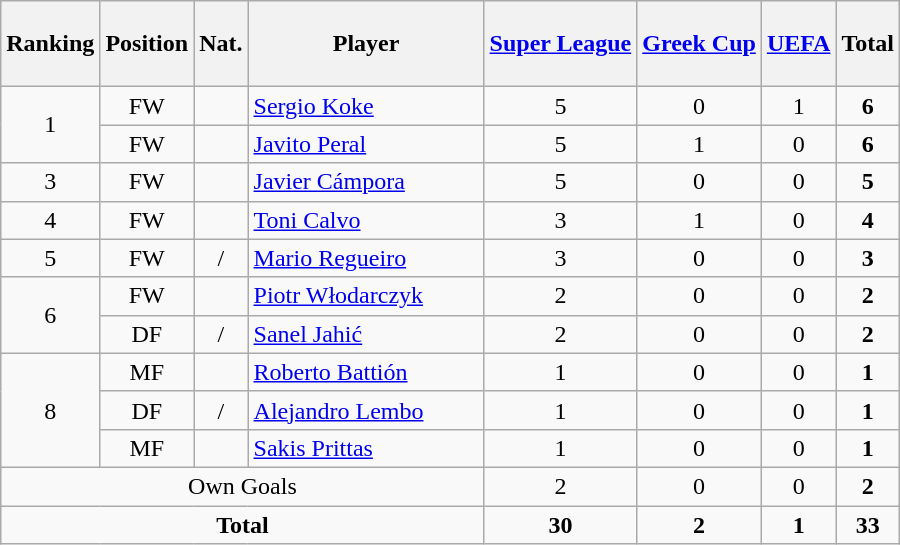<table class="wikitable sortable" style="text-align:center">
<tr>
<th height=50>Ranking</th>
<th height=50>Position</th>
<th height=50>Nat.</th>
<th width=150>Player</th>
<th height=50><a href='#'>Super League</a></th>
<th height=50><a href='#'>Greek Cup</a></th>
<th height=50><a href='#'>UEFA</a></th>
<th height=50><strong>Total</strong></th>
</tr>
<tr>
<td rowspan=2>1</td>
<td>FW</td>
<td></td>
<td align="left"><a href='#'>Sergio Koke</a></td>
<td>5</td>
<td>0</td>
<td>1</td>
<td><strong>6</strong></td>
</tr>
<tr>
<td>FW</td>
<td></td>
<td align="left"><a href='#'>Javito Peral</a></td>
<td>5</td>
<td>1</td>
<td>0</td>
<td><strong>6</strong></td>
</tr>
<tr>
<td>3</td>
<td>FW</td>
<td></td>
<td align="left"><a href='#'>Javier Cámpora</a></td>
<td>5</td>
<td>0</td>
<td>0</td>
<td><strong>5</strong></td>
</tr>
<tr>
<td>4</td>
<td>FW</td>
<td></td>
<td align="left"><a href='#'>Toni Calvo</a></td>
<td>3</td>
<td>1</td>
<td>0</td>
<td><strong>4</strong></td>
</tr>
<tr>
<td>5</td>
<td>FW</td>
<td> / </td>
<td align="left"><a href='#'>Mario Regueiro</a></td>
<td>3</td>
<td>0</td>
<td>0</td>
<td><strong>3</strong></td>
</tr>
<tr>
<td rowspan=2>6</td>
<td>FW</td>
<td></td>
<td align="left"><a href='#'>Piotr Włodarczyk</a></td>
<td>2</td>
<td>0</td>
<td>0</td>
<td><strong>2</strong></td>
</tr>
<tr>
<td>DF</td>
<td> / </td>
<td align="left"><a href='#'>Sanel Jahić</a></td>
<td>2</td>
<td>0</td>
<td>0</td>
<td><strong>2</strong></td>
</tr>
<tr>
<td rowspan=3>8</td>
<td>MF</td>
<td></td>
<td align="left"><a href='#'>Roberto Battión</a></td>
<td>1</td>
<td>0</td>
<td>0</td>
<td><strong>1</strong></td>
</tr>
<tr>
<td>DF</td>
<td> / </td>
<td align="left"><a href='#'>Alejandro Lembo</a></td>
<td>1</td>
<td>0</td>
<td>0</td>
<td><strong>1</strong></td>
</tr>
<tr>
<td>MF</td>
<td></td>
<td align="left"><a href='#'>Sakis Prittas</a></td>
<td>1</td>
<td>0</td>
<td>0</td>
<td><strong>1</strong></td>
</tr>
<tr class="sortbottom">
<td colspan="4">Own Goals</td>
<td>2</td>
<td>0</td>
<td>0</td>
<td><strong>2</strong></td>
</tr>
<tr class="sortbottom">
<td colspan="4"><strong>Total</strong></td>
<td><strong>30</strong></td>
<td><strong>2</strong></td>
<td><strong>1</strong></td>
<td><strong>33</strong></td>
</tr>
</table>
